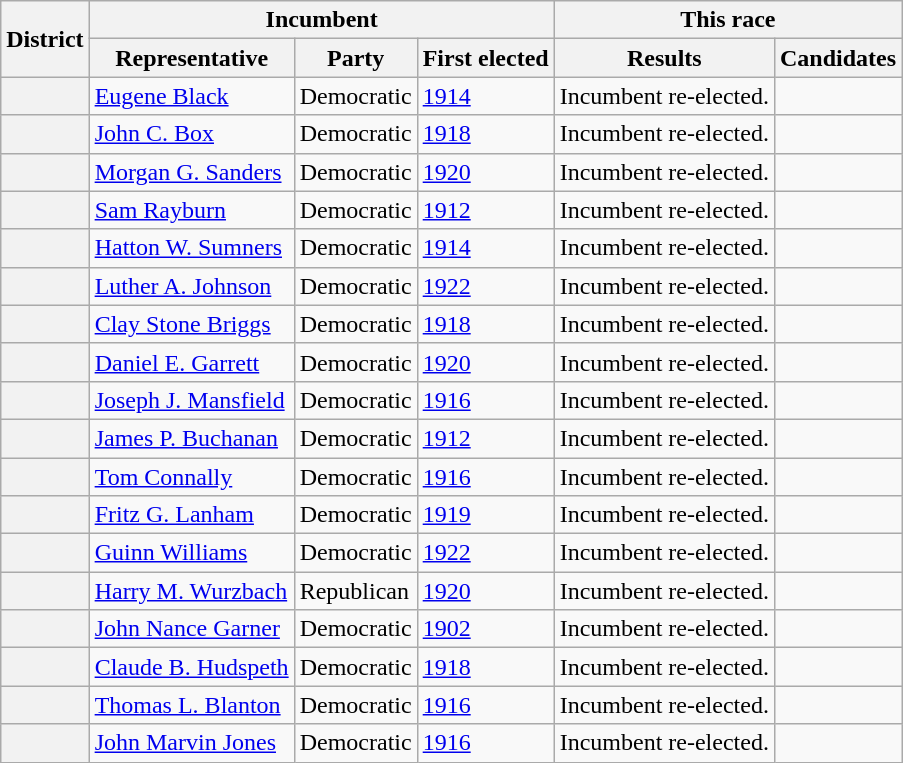<table class=wikitable>
<tr>
<th rowspan=2>District</th>
<th colspan=3>Incumbent</th>
<th colspan=2>This race</th>
</tr>
<tr>
<th>Representative</th>
<th>Party</th>
<th>First elected</th>
<th>Results</th>
<th>Candidates</th>
</tr>
<tr>
<th></th>
<td><a href='#'>Eugene Black</a></td>
<td>Democratic</td>
<td><a href='#'>1914</a></td>
<td>Incumbent re-elected.</td>
<td nowrap></td>
</tr>
<tr>
<th></th>
<td><a href='#'>John C. Box</a></td>
<td>Democratic</td>
<td><a href='#'>1918</a></td>
<td>Incumbent re-elected.</td>
<td nowrap></td>
</tr>
<tr>
<th></th>
<td><a href='#'>Morgan G. Sanders</a></td>
<td>Democratic</td>
<td><a href='#'>1920</a></td>
<td>Incumbent re-elected.</td>
<td nowrap></td>
</tr>
<tr>
<th></th>
<td><a href='#'>Sam Rayburn</a></td>
<td>Democratic</td>
<td><a href='#'>1912</a></td>
<td>Incumbent re-elected.</td>
<td nowrap></td>
</tr>
<tr>
<th></th>
<td><a href='#'>Hatton W. Sumners</a></td>
<td>Democratic</td>
<td><a href='#'>1914</a></td>
<td>Incumbent re-elected.</td>
<td nowrap></td>
</tr>
<tr>
<th></th>
<td><a href='#'>Luther A. Johnson</a></td>
<td>Democratic</td>
<td><a href='#'>1922</a></td>
<td>Incumbent re-elected.</td>
<td nowrap></td>
</tr>
<tr>
<th></th>
<td><a href='#'>Clay Stone Briggs</a></td>
<td>Democratic</td>
<td><a href='#'>1918</a></td>
<td>Incumbent re-elected.</td>
<td nowrap></td>
</tr>
<tr>
<th></th>
<td><a href='#'>Daniel E. Garrett</a></td>
<td>Democratic</td>
<td><a href='#'>1920</a></td>
<td>Incumbent re-elected.</td>
<td nowrap></td>
</tr>
<tr>
<th></th>
<td><a href='#'>Joseph J. Mansfield</a></td>
<td>Democratic</td>
<td><a href='#'>1916</a></td>
<td>Incumbent re-elected.</td>
<td nowrap></td>
</tr>
<tr>
<th></th>
<td><a href='#'>James P. Buchanan</a></td>
<td>Democratic</td>
<td><a href='#'>1912</a></td>
<td>Incumbent re-elected.</td>
<td nowrap></td>
</tr>
<tr>
<th></th>
<td><a href='#'>Tom Connally</a></td>
<td>Democratic</td>
<td><a href='#'>1916</a></td>
<td>Incumbent re-elected.</td>
<td nowrap></td>
</tr>
<tr>
<th></th>
<td><a href='#'>Fritz G. Lanham</a></td>
<td>Democratic</td>
<td><a href='#'>1919 </a></td>
<td>Incumbent re-elected.</td>
<td nowrap></td>
</tr>
<tr>
<th></th>
<td><a href='#'>Guinn Williams</a></td>
<td>Democratic</td>
<td><a href='#'>1922</a></td>
<td>Incumbent re-elected.</td>
<td nowrap></td>
</tr>
<tr>
<th></th>
<td><a href='#'>Harry M. Wurzbach</a></td>
<td>Republican</td>
<td><a href='#'>1920</a></td>
<td>Incumbent re-elected.</td>
<td nowrap></td>
</tr>
<tr>
<th></th>
<td><a href='#'>John Nance Garner</a></td>
<td>Democratic</td>
<td><a href='#'>1902</a></td>
<td>Incumbent re-elected.</td>
<td nowrap></td>
</tr>
<tr>
<th></th>
<td><a href='#'>Claude B. Hudspeth</a></td>
<td>Democratic</td>
<td><a href='#'>1918</a></td>
<td>Incumbent re-elected.</td>
<td nowrap></td>
</tr>
<tr>
<th></th>
<td><a href='#'>Thomas L. Blanton</a></td>
<td>Democratic</td>
<td><a href='#'>1916</a></td>
<td>Incumbent re-elected.</td>
<td nowrap></td>
</tr>
<tr>
<th></th>
<td><a href='#'>John Marvin Jones</a></td>
<td>Democratic</td>
<td><a href='#'>1916</a></td>
<td>Incumbent re-elected.</td>
<td nowrap></td>
</tr>
</table>
